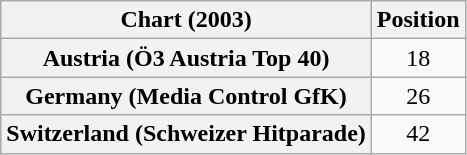<table class="wikitable sortable plainrowheaders" style="text-align:center">
<tr>
<th>Chart (2003)</th>
<th>Position</th>
</tr>
<tr>
<th scope="row">Austria (Ö3 Austria Top 40)</th>
<td>18</td>
</tr>
<tr>
<th scope="row">Germany (Media Control GfK)</th>
<td>26</td>
</tr>
<tr>
<th scope="row">Switzerland (Schweizer Hitparade)</th>
<td>42</td>
</tr>
</table>
